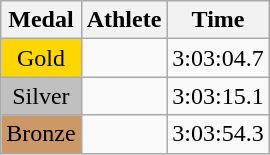<table class="wikitable">
<tr>
<th>Medal</th>
<th>Athlete</th>
<th>Time</th>
</tr>
<tr>
<td style="text-align:center;background-color:gold;">Gold</td>
<td></td>
<td>3:03:04.7</td>
</tr>
<tr>
<td style="text-align:center;background-color:silver;">Silver</td>
<td></td>
<td>3:03:15.1</td>
</tr>
<tr>
<td style="text-align:center;background-color:#CC9966;">Bronze</td>
<td></td>
<td>3:03:54.3</td>
</tr>
</table>
